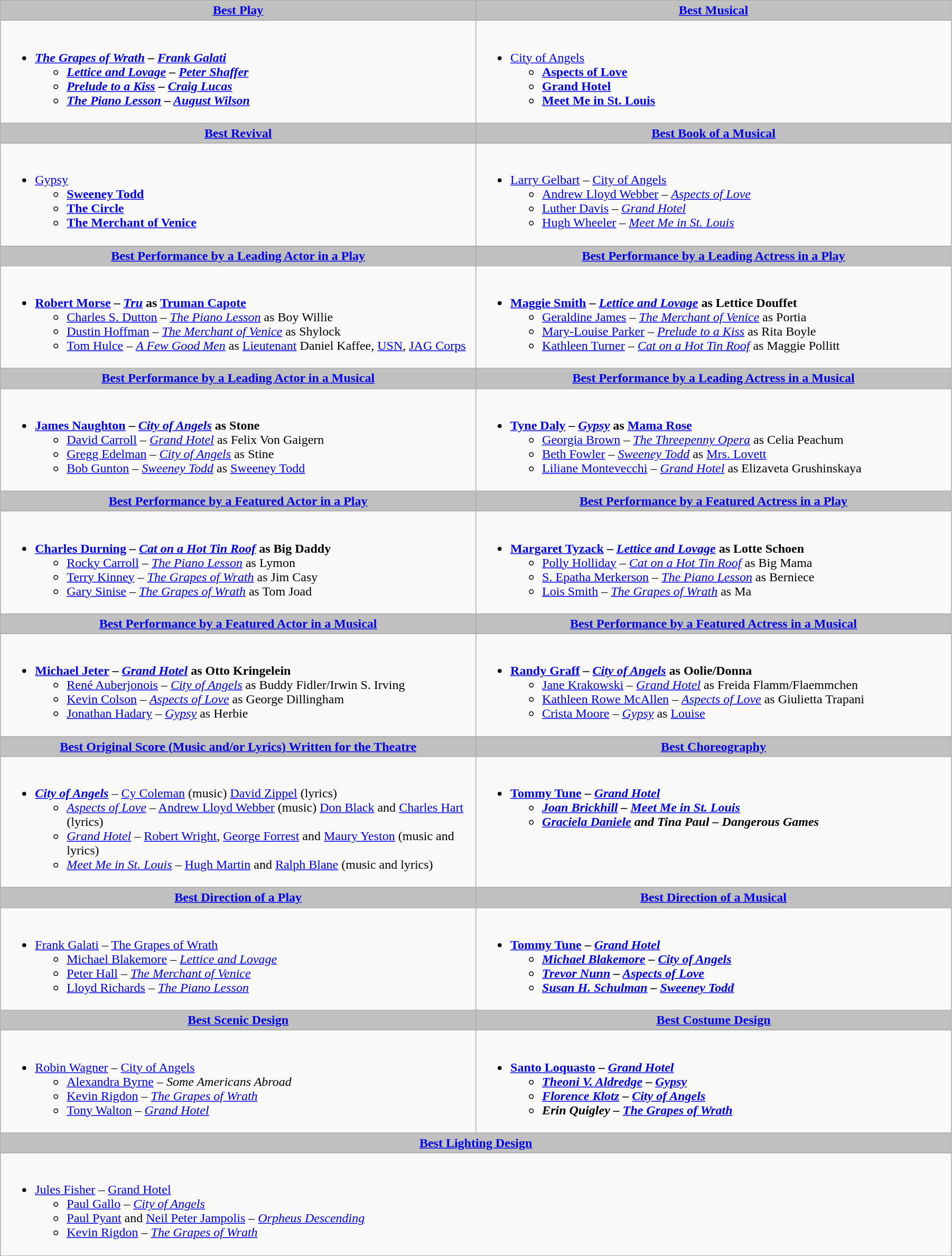<table class=wikitable width="95%">
<tr>
<th style="background:#C0C0C0;" ! width="50%"><a href='#'>Best Play</a></th>
<th style="background:#C0C0C0;" ! width="50%"><a href='#'>Best Musical</a></th>
</tr>
<tr>
<td valign="top"><br><ul><li><strong><em><a href='#'>The Grapes of Wrath</a><em> – <a href='#'>Frank Galati</a><strong><ul><li></em><a href='#'>Lettice and Lovage</a><em> – <a href='#'>Peter Shaffer</a></li><li></em><a href='#'>Prelude to a Kiss</a><em> – <a href='#'>Craig Lucas</a></li><li></em><a href='#'>The Piano Lesson</a><em> – <a href='#'>August Wilson</a></li></ul></li></ul></td>
<td valign="top"><br><ul><li></em></strong><a href='#'>City of Angels</a><strong><em><ul><li></em><a href='#'>Aspects of Love</a><em></li><li></em><a href='#'>Grand Hotel</a><em></li><li></em><a href='#'>Meet Me in St. Louis</a><em></li></ul></li></ul></td>
</tr>
<tr>
<th style="background:#C0C0C0;" ! style="width="50%"><a href='#'>Best Revival</a></th>
<th style="background:#C0C0C0;" ! style="width="50%"><a href='#'>Best Book of a Musical</a></th>
</tr>
<tr>
<td valign="top"><br><ul><li></em></strong><a href='#'>Gypsy</a><strong><em><ul><li></em><a href='#'>Sweeney Todd</a><em></li><li></em><a href='#'>The Circle</a><em></li><li></em><a href='#'>The Merchant of Venice</a><em></li></ul></li></ul></td>
<td valign="top"><br><ul><li></strong><a href='#'>Larry Gelbart</a> – </em><a href='#'>City of Angels</a></em></strong><ul><li><a href='#'>Andrew Lloyd Webber</a> – <em><a href='#'>Aspects of Love</a></em></li><li><a href='#'>Luther Davis</a> – <em><a href='#'>Grand Hotel</a></em></li><li><a href='#'>Hugh Wheeler</a> – <em><a href='#'>Meet Me in St. Louis</a></em></li></ul></li></ul></td>
</tr>
<tr>
<th style="background:#C0C0C0;" ! style="width="50%"><a href='#'>Best Performance by a Leading Actor in a Play</a></th>
<th style="background:#C0C0C0;" ! style="width="50%"><a href='#'>Best Performance by a Leading Actress in a Play</a></th>
</tr>
<tr>
<td valign="top"><br><ul><li><strong><a href='#'>Robert Morse</a> – <em><a href='#'>Tru</a></em> as <a href='#'>Truman Capote</a></strong><ul><li><a href='#'>Charles S. Dutton</a> – <em><a href='#'>The Piano Lesson</a></em> as Boy Willie</li><li><a href='#'>Dustin Hoffman</a> – <em><a href='#'>The Merchant of Venice</a></em> as Shylock</li><li><a href='#'>Tom Hulce</a> – <em><a href='#'>A Few Good Men</a></em> as <a href='#'>Lieutenant</a> Daniel Kaffee, <a href='#'>USN</a>, <a href='#'>JAG Corps</a></li></ul></li></ul></td>
<td valign="top"><br><ul><li><strong><a href='#'>Maggie Smith</a> – <em><a href='#'>Lettice and Lovage</a></em> as Lettice Douffet</strong><ul><li><a href='#'>Geraldine James</a> – <em><a href='#'>The Merchant of Venice</a></em> as Portia</li><li><a href='#'>Mary-Louise Parker</a> – <em><a href='#'>Prelude to a Kiss</a></em> as Rita Boyle</li><li><a href='#'>Kathleen Turner</a> – <em><a href='#'>Cat on a Hot Tin Roof</a></em> as Maggie Pollitt</li></ul></li></ul></td>
</tr>
<tr>
<th style="background:#C0C0C0;" ! style="width="50%"><a href='#'>Best Performance by a Leading Actor in a Musical</a></th>
<th style="background:#C0C0C0;" ! style="width="50%"><a href='#'>Best Performance by a Leading Actress in a Musical</a></th>
</tr>
<tr>
<td valign="top"><br><ul><li><strong><a href='#'>James Naughton</a> – <em><a href='#'>City of Angels</a></em> as Stone</strong><ul><li><a href='#'>David Carroll</a> – <em><a href='#'>Grand Hotel</a></em> as Felix Von Gaigern</li><li><a href='#'>Gregg Edelman</a> – <em><a href='#'>City of Angels</a></em> as Stine</li><li><a href='#'>Bob Gunton</a> – <em><a href='#'>Sweeney Todd</a></em> as <a href='#'>Sweeney Todd</a></li></ul></li></ul></td>
<td valign="top"><br><ul><li><strong><a href='#'>Tyne Daly</a> – <em><a href='#'>Gypsy</a></em> as <a href='#'>Mama Rose</a></strong><ul><li><a href='#'>Georgia Brown</a> – <em><a href='#'>The Threepenny Opera</a></em> as Celia Peachum</li><li><a href='#'>Beth Fowler</a> – <em><a href='#'>Sweeney Todd</a></em> as <a href='#'>Mrs. Lovett</a></li><li><a href='#'>Liliane Montevecchi</a> – <em><a href='#'>Grand Hotel</a></em> as Elizaveta Grushinskaya</li></ul></li></ul></td>
</tr>
<tr>
<th style="background:#C0C0C0;" ! style="width="50%"><a href='#'>Best Performance by a Featured Actor in a Play</a></th>
<th style="background:#C0C0C0;" ! style="width="50%"><a href='#'>Best Performance by a Featured Actress in a Play</a></th>
</tr>
<tr>
<td valign="top"><br><ul><li><strong><a href='#'>Charles Durning</a> – <em><a href='#'>Cat on a Hot Tin Roof</a></em> as Big Daddy</strong><ul><li><a href='#'>Rocky Carroll</a> – <em><a href='#'>The Piano Lesson</a></em> as Lymon</li><li><a href='#'>Terry Kinney</a> – <em><a href='#'>The Grapes of Wrath</a></em> as Jim Casy</li><li><a href='#'>Gary Sinise</a> – <em><a href='#'>The Grapes of Wrath</a></em> as Tom Joad</li></ul></li></ul></td>
<td valign="top"><br><ul><li><strong><a href='#'>Margaret Tyzack</a> – <em><a href='#'>Lettice and Lovage</a></em> as Lotte Schoen</strong><ul><li><a href='#'>Polly Holliday</a> – <em><a href='#'>Cat on a Hot Tin Roof</a></em> as Big Mama</li><li><a href='#'>S. Epatha Merkerson</a> – <em><a href='#'>The Piano Lesson</a></em> as Berniece</li><li><a href='#'>Lois Smith</a> – <em><a href='#'>The Grapes of Wrath</a></em> as Ma</li></ul></li></ul></td>
</tr>
<tr>
<th style="background:#C0C0C0;" ! style="width="50%"><a href='#'>Best Performance by a Featured Actor in a Musical</a></th>
<th style="background:#C0C0C0;" ! style="width="50%"><a href='#'>Best Performance by a Featured Actress in a Musical</a></th>
</tr>
<tr>
<td valign="top"><br><ul><li><strong><a href='#'>Michael Jeter</a> – <em><a href='#'>Grand Hotel</a></em> as Otto Kringelein</strong><ul><li><a href='#'>René Auberjonois</a> – <em><a href='#'>City of Angels</a></em> as Buddy Fidler/Irwin S. Irving</li><li><a href='#'>Kevin Colson</a> – <em><a href='#'>Aspects of Love</a></em> as George Dillingham</li><li><a href='#'>Jonathan Hadary</a> – <em><a href='#'>Gypsy</a></em> as Herbie</li></ul></li></ul></td>
<td valign="top"><br><ul><li><strong><a href='#'>Randy Graff</a> – <em><a href='#'>City of Angels</a></em> as Oolie/Donna</strong><ul><li><a href='#'>Jane Krakowski</a> – <em><a href='#'>Grand Hotel</a></em> as Freida Flamm/Flaemmchen</li><li><a href='#'>Kathleen Rowe McAllen</a> – <em><a href='#'>Aspects of Love</a></em> as Giulietta Trapani</li><li><a href='#'>Crista Moore</a> – <em><a href='#'>Gypsy</a></em> as <a href='#'>Louise</a></li></ul></li></ul></td>
</tr>
<tr>
<th style="background:#C0C0C0;" ! style="width="50%"><a href='#'>Best Original Score (Music and/or Lyrics) Written for the Theatre</a></th>
<th style="background:#C0C0C0;" ! style="width="50%"><a href='#'>Best Choreography</a></th>
</tr>
<tr>
<td valign="top"><br><ul><li><strong><em><a href='#'>City of Angels</a></em></strong> – <a href='#'>Cy Coleman</a> (music) <a href='#'>David Zippel</a> (lyrics)<ul><li><em><a href='#'>Aspects of Love</a></em> – <a href='#'>Andrew Lloyd Webber</a> (music) <a href='#'>Don Black</a> and <a href='#'>Charles Hart</a> (lyrics)</li><li><em><a href='#'>Grand Hotel</a></em> – <a href='#'>Robert Wright</a>, <a href='#'>George Forrest</a> and <a href='#'>Maury Yeston</a> (music and lyrics)</li><li><em><a href='#'>Meet Me in St. Louis</a></em> – <a href='#'>Hugh Martin</a> and <a href='#'>Ralph Blane</a> (music and lyrics)</li></ul></li></ul></td>
<td valign="top"><br><ul><li><strong><a href='#'>Tommy Tune</a> – <em><a href='#'>Grand Hotel</a><strong><em><ul><li><a href='#'>Joan Brickhill</a> – </em><a href='#'>Meet Me in St. Louis</a><em></li><li><a href='#'>Graciela Daniele</a> and Tina Paul – </em>Dangerous Games<em></li></ul></li></ul></td>
</tr>
<tr>
<th style="background:#C0C0C0;" ! style="width="50%"><a href='#'>Best Direction of a Play</a></th>
<th style="background:#C0C0C0;" ! style="width="50%"><a href='#'>Best Direction of a Musical</a></th>
</tr>
<tr>
<td valign="top"><br><ul><li></strong><a href='#'>Frank Galati</a> – </em><a href='#'>The Grapes of Wrath</a></em></strong><ul><li><a href='#'>Michael Blakemore</a> – <em><a href='#'>Lettice and Lovage</a></em></li><li><a href='#'>Peter Hall</a> – <em><a href='#'>The Merchant of Venice</a></em></li><li><a href='#'>Lloyd Richards</a> – <em><a href='#'>The Piano Lesson</a></em></li></ul></li></ul></td>
<td valign="top"><br><ul><li><strong><a href='#'>Tommy Tune</a> – <em><a href='#'>Grand Hotel</a><strong><em><ul><li><a href='#'>Michael Blakemore</a> – </em><a href='#'>City of Angels</a><em></li><li><a href='#'>Trevor Nunn</a> – </em><a href='#'>Aspects of Love</a><em></li><li><a href='#'>Susan H. Schulman</a> – </em><a href='#'>Sweeney Todd</a><em></li></ul></li></ul></td>
</tr>
<tr>
<th style="background:#C0C0C0;" ! style="width="50%"><a href='#'>Best Scenic Design</a></th>
<th style="background:#C0C0C0;" ! style="width="50%"><a href='#'>Best Costume Design</a></th>
</tr>
<tr>
<td valign="top"><br><ul><li></strong><a href='#'>Robin Wagner</a> – </em><a href='#'>City of Angels</a></em></strong><ul><li><a href='#'>Alexandra Byrne</a> – <em>Some Americans Abroad</em></li><li><a href='#'>Kevin Rigdon</a> – <em><a href='#'>The Grapes of Wrath</a></em></li><li><a href='#'>Tony Walton</a> – <em><a href='#'>Grand Hotel</a></em></li></ul></li></ul></td>
<td valign="top"><br><ul><li><strong><a href='#'>Santo Loquasto</a> – <em><a href='#'>Grand Hotel</a><strong><em><ul><li><a href='#'>Theoni V. Aldredge</a> – </em><a href='#'>Gypsy</a><em></li><li><a href='#'>Florence Klotz</a> – </em><a href='#'>City of Angels</a><em></li><li>Erin Quigley – </em><a href='#'>The Grapes of Wrath</a><em></li></ul></li></ul></td>
</tr>
<tr>
<th colspan="2" style="background:#C0C0C0;" ! style="width="50%"><a href='#'>Best Lighting Design</a></th>
</tr>
<tr>
<td colspan="2" valign="top"><br><ul><li></strong><a href='#'>Jules Fisher</a> – </em><a href='#'>Grand Hotel</a></em></strong><ul><li><a href='#'>Paul Gallo</a> – <em><a href='#'>City of Angels</a></em></li><li><a href='#'>Paul Pyant</a> and <a href='#'>Neil Peter Jampolis</a> – <em><a href='#'>Orpheus Descending</a></em></li><li><a href='#'>Kevin Rigdon</a> – <em><a href='#'>The Grapes of Wrath</a></em></li></ul></li></ul></td>
</tr>
</table>
